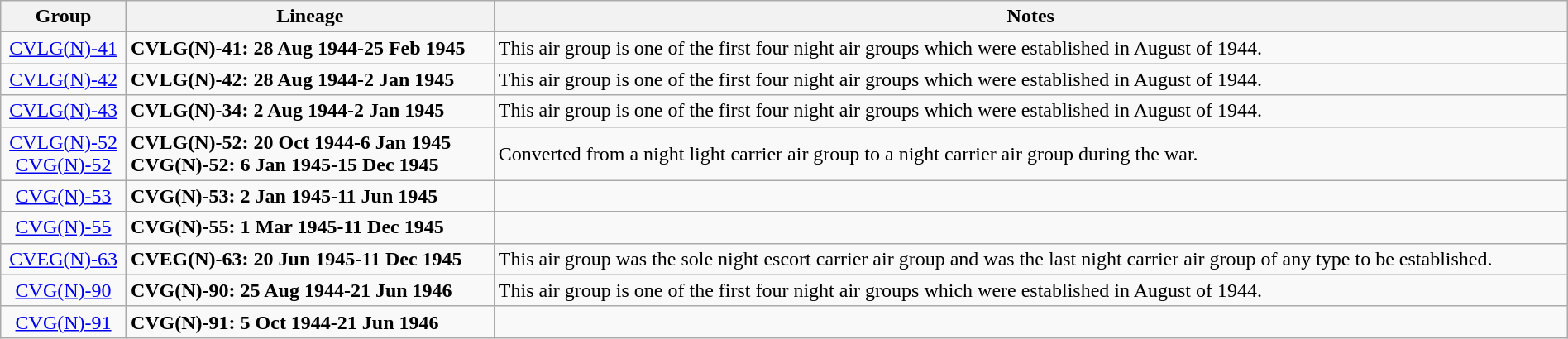<table class="wikitable" width=100% style="text-align: left">
<tr>
<th colspan=1>Group</th>
<th>Lineage</th>
<th>Notes</th>
</tr>
<tr>
<td align=center><a href='#'>CVLG(N)-41</a></td>
<td style="white-space: nowrap;"><strong>CVLG(N)-41: 28 Aug 1944-25 Feb 1945</strong></td>
<td>This air group is one of the first four night air groups which were established in August of 1944.</td>
</tr>
<tr>
<td align=center><a href='#'>CVLG(N)-42</a></td>
<td><strong>CVLG(N)-42: 28 Aug 1944-2 Jan 1945</strong></td>
<td>This air group is one of the first four night air groups which were established in August of 1944.</td>
</tr>
<tr>
<td align=center><a href='#'>CVLG(N)-43</a></td>
<td><strong>CVLG(N)-34: 2 Aug 1944-2 Jan 1945</strong></td>
<td>This air group is one of the first four night air groups which were established in August of 1944.</td>
</tr>
<tr>
<td align=center style="white-space: nowrap;"><a href='#'>CVLG(N)-52</a><br><a href='#'>CVG(N)-52</a></td>
<td style="white-space: nowrap;"><strong>CVLG(N)-52: 20 Oct 1944-6 Jan 1945<br>CVG(N)-52: 6 Jan 1945-15 Dec 1945</strong></td>
<td>Converted from a night light carrier air group to a night carrier air group during the war.</td>
</tr>
<tr>
<td align=center><a href='#'>CVG(N)-53</a></td>
<td><strong>CVG(N)-53: 2 Jan 1945-11 Jun 1945</strong></td>
<td></td>
</tr>
<tr>
<td align=center><a href='#'>CVG(N)-55</a></td>
<td><strong>CVG(N)-55: 1 Mar 1945-11 Dec 1945</strong></td>
<td></td>
</tr>
<tr>
<td align=center><a href='#'>CVEG(N)-63</a></td>
<td style="white-space: nowrap;"><strong>CVEG(N)-63: 20 Jun 1945-11 Dec 1945</strong></td>
<td>This air group was the sole night escort carrier air group and was the last night carrier air group of any type to be established.</td>
</tr>
<tr>
<td align=center><a href='#'>CVG(N)-90</a></td>
<td><strong>CVG(N)-90: 25 Aug 1944-21 Jun 1946</strong></td>
<td>This air group is one of the first four night air groups which were established in August of 1944.</td>
</tr>
<tr>
<td align=center><a href='#'>CVG(N)-91</a></td>
<td><strong>CVG(N)-91: 5 Oct 1944-21 Jun 1946</strong></td>
<td></td>
</tr>
</table>
